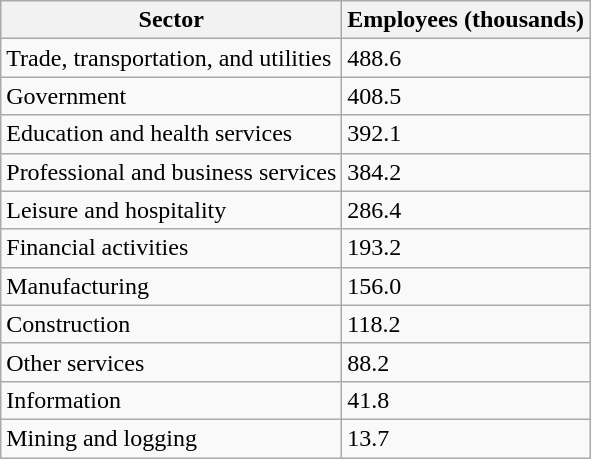<table class="wikitable sortable">
<tr>
<th>Sector</th>
<th>Employees (thousands)</th>
</tr>
<tr>
<td>Trade, transportation, and utilities</td>
<td>488.6</td>
</tr>
<tr>
<td>Government</td>
<td>408.5</td>
</tr>
<tr>
<td>Education and health services</td>
<td>392.1</td>
</tr>
<tr>
<td>Professional and business services</td>
<td>384.2</td>
</tr>
<tr>
<td>Leisure and hospitality</td>
<td>286.4</td>
</tr>
<tr>
<td>Financial activities</td>
<td>193.2</td>
</tr>
<tr>
<td>Manufacturing</td>
<td>156.0</td>
</tr>
<tr>
<td>Construction</td>
<td>118.2</td>
</tr>
<tr>
<td>Other services</td>
<td>88.2</td>
</tr>
<tr>
<td>Information</td>
<td>41.8</td>
</tr>
<tr>
<td>Mining and logging</td>
<td>13.7</td>
</tr>
</table>
